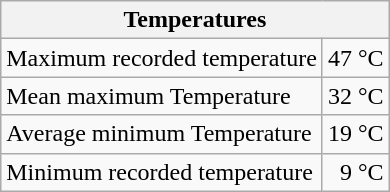<table class="wikitable">
<tr>
<th colspan="2">Temperatures</th>
</tr>
<tr>
<td>Maximum recorded temperature</td>
<td align="right">47 °C</td>
</tr>
<tr>
<td>Mean maximum Temperature</td>
<td align="right">32 °C</td>
</tr>
<tr>
<td>Average minimum Temperature</td>
<td align="right">19 °C</td>
</tr>
<tr>
<td>Minimum recorded temperature</td>
<td align="right">9 °C</td>
</tr>
</table>
